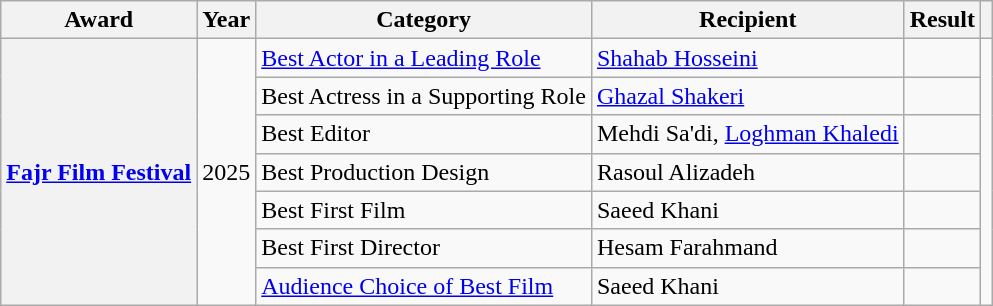<table class="wikitable sortable plainrowheaders">
<tr>
<th scope="col">Award</th>
<th scope="col">Year</th>
<th scope="col">Category</th>
<th scope="col">Recipient</th>
<th scope="col">Result</th>
<th scope="col" class="unsortable"></th>
</tr>
<tr>
<th rowspan="7" scope="row"><a href='#'>Fajr Film Festival</a></th>
<td rowspan="7">2025</td>
<td><a href='#'>Best Actor in a Leading Role</a></td>
<td><a href='#'>Shahab Hosseini</a></td>
<td></td>
<td rowspan="7"></td>
</tr>
<tr>
<td>Best Actress in a Supporting Role</td>
<td><a href='#'>Ghazal Shakeri</a></td>
<td></td>
</tr>
<tr>
<td>Best Editor</td>
<td>Mehdi Sa'di, <a href='#'>Loghman Khaledi</a></td>
<td></td>
</tr>
<tr>
<td>Best Production Design</td>
<td>Rasoul Alizadeh</td>
<td></td>
</tr>
<tr>
<td>Best First Film</td>
<td>Saeed Khani</td>
<td></td>
</tr>
<tr>
<td>Best First Director</td>
<td>Hesam Farahmand</td>
<td></td>
</tr>
<tr>
<td><a href='#'>Audience Choice of Best Film</a></td>
<td>Saeed Khani</td>
<td></td>
</tr>
</table>
